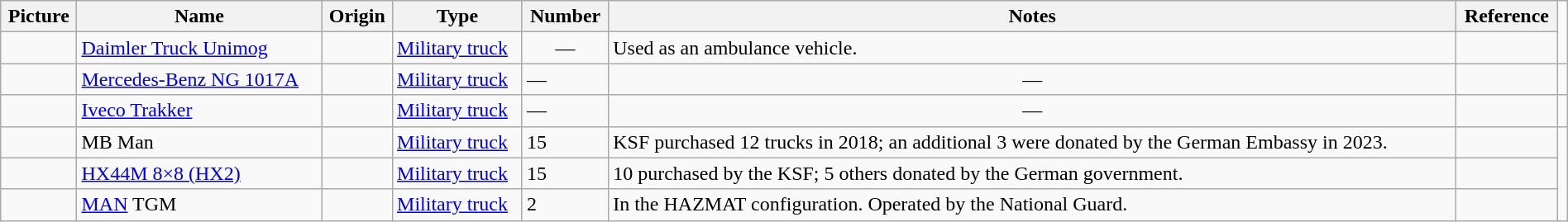<table class="wikitable" style="width:100%;">
<tr>
<th>Picture</th>
<th>Name</th>
<th>Origin</th>
<th>Type</th>
<th>Number</th>
<th>Notes</th>
<th>Reference</th>
</tr>
<tr>
<td></td>
<td><a href='#'>Daimler Truck Unimog</a></td>
<td><br></td>
<td><a href='#'>Military truck</a></td>
<td style="text-align: center;">—</td>
<td>Used as an ambulance vehicle.</td>
<td></td>
</tr>
<tr>
<td></td>
<td><a href='#'>Mercedes-Benz NG 1017A</a></td>
<td></td>
<td><a href='#'>Military truck</a></td>
<td>—</td>
<td style="text-align: center;">—</td>
<td></td>
<td></td>
</tr>
<tr>
<td></td>
<td><a href='#'>Iveco Trakker</a></td>
<td></td>
<td><a href='#'>Military truck</a></td>
<td>—</td>
<td style="text-align: center;">—</td>
<td></td>
<td></td>
</tr>
<tr>
<td></td>
<td>MB Man</td>
<td></td>
<td><a href='#'>Military truck</a></td>
<td>15</td>
<td>KSF purchased 12 trucks in 2018; an additional 3 were donated by the German Embassy in 2023.</td>
<td></td>
</tr>
<tr>
<td></td>
<td><a href='#'>HX44M 8×8 (HX2)</a></td>
<td><br></td>
<td><a href='#'>Military truck</a></td>
<td>15</td>
<td>10 purchased by the KSF; 5 others donated by the German government.</td>
<td></td>
</tr>
<tr>
<td></td>
<td><a href='#'>MAN</a> TGM</td>
<td></td>
<td><a href='#'>Military truck</a></td>
<td>2</td>
<td>In the HAZMAT configuration. Operated by the National Guard.</td>
<td></td>
</tr>
</table>
